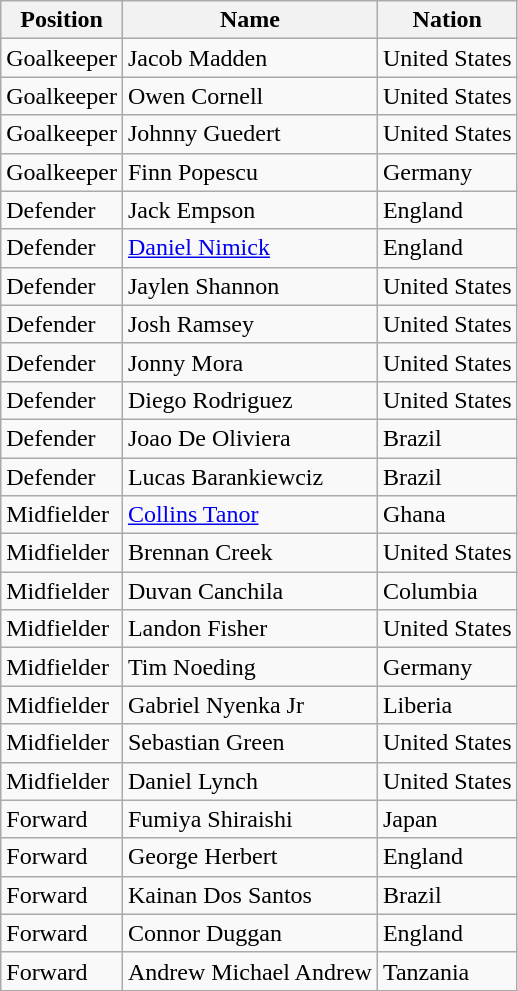<table class="wikitable">
<tr>
<th>Position</th>
<th>Name</th>
<th>Nation</th>
</tr>
<tr>
<td>Goalkeeper</td>
<td>Jacob Madden</td>
<td> United States</td>
</tr>
<tr>
<td>Goalkeeper</td>
<td>Owen Cornell</td>
<td> United States</td>
</tr>
<tr>
<td>Goalkeeper</td>
<td>Johnny Guedert</td>
<td> United States</td>
</tr>
<tr>
<td>Goalkeeper</td>
<td>Finn Popescu</td>
<td> Germany</td>
</tr>
<tr>
<td>Defender</td>
<td>Jack Empson</td>
<td> England</td>
</tr>
<tr>
<td>Defender</td>
<td><a href='#'>Daniel Nimick</a></td>
<td> England</td>
</tr>
<tr>
<td>Defender</td>
<td>Jaylen Shannon</td>
<td> United States</td>
</tr>
<tr>
<td>Defender</td>
<td>Josh Ramsey</td>
<td> United States</td>
</tr>
<tr>
<td>Defender</td>
<td>Jonny Mora</td>
<td> United States</td>
</tr>
<tr>
<td>Defender</td>
<td>Diego Rodriguez</td>
<td> United States</td>
</tr>
<tr>
<td>Defender</td>
<td>Joao De Oliviera</td>
<td> Brazil</td>
</tr>
<tr>
<td>Defender</td>
<td>Lucas Barankiewciz</td>
<td> Brazil</td>
</tr>
<tr>
<td>Midfielder</td>
<td><a href='#'>Collins Tanor</a></td>
<td> Ghana</td>
</tr>
<tr>
<td>Midfielder</td>
<td>Brennan Creek</td>
<td> United States</td>
</tr>
<tr>
<td>Midfielder</td>
<td>Duvan Canchila</td>
<td> Columbia</td>
</tr>
<tr>
<td>Midfielder</td>
<td>Landon Fisher</td>
<td> United States</td>
</tr>
<tr>
<td>Midfielder</td>
<td>Tim Noeding</td>
<td> Germany</td>
</tr>
<tr>
<td>Midfielder</td>
<td>Gabriel Nyenka Jr</td>
<td> Liberia</td>
</tr>
<tr>
<td>Midfielder</td>
<td>Sebastian Green</td>
<td> United States</td>
</tr>
<tr>
<td>Midfielder</td>
<td>Daniel Lynch</td>
<td> United States</td>
</tr>
<tr>
<td>Forward</td>
<td>Fumiya Shiraishi</td>
<td> Japan</td>
</tr>
<tr>
<td>Forward</td>
<td>George Herbert</td>
<td> England</td>
</tr>
<tr>
<td>Forward</td>
<td>Kainan Dos Santos</td>
<td> Brazil</td>
</tr>
<tr>
<td>Forward</td>
<td>Connor Duggan</td>
<td> England</td>
</tr>
<tr>
<td>Forward</td>
<td>Andrew Michael Andrew</td>
<td> Tanzania</td>
</tr>
</table>
